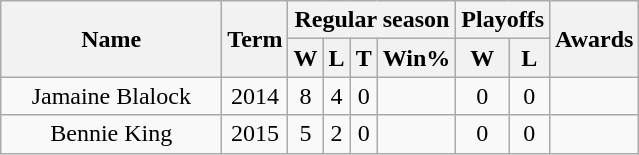<table class="wikitable">
<tr>
<th rowspan="2" style="width:140px;">Name</th>
<th rowspan="2">Term</th>
<th colspan="4">Regular season</th>
<th colspan="2">Playoffs</th>
<th rowspan="2">Awards</th>
</tr>
<tr>
<th>W</th>
<th>L</th>
<th>T</th>
<th>Win%</th>
<th>W</th>
<th>L</th>
</tr>
<tr>
<td style="text-align:center;">Jamaine Blalock</td>
<td style="text-align:center;">2014</td>
<td style="text-align:center;">8</td>
<td style="text-align:center;">4</td>
<td style="text-align:center;">0</td>
<td style="text-align:center;"></td>
<td style="text-align:center;">0</td>
<td style="text-align:center;">0</td>
<td style="text-align:center;"></td>
</tr>
<tr>
<td style="text-align:center;">Bennie King</td>
<td style="text-align:center;">2015</td>
<td style="text-align:center;">5</td>
<td style="text-align:center;">2</td>
<td style="text-align:center;">0</td>
<td style="text-align:center;"></td>
<td style="text-align:center;">0</td>
<td style="text-align:center;">0</td>
<td style="text-align:center;"></td>
</tr>
</table>
